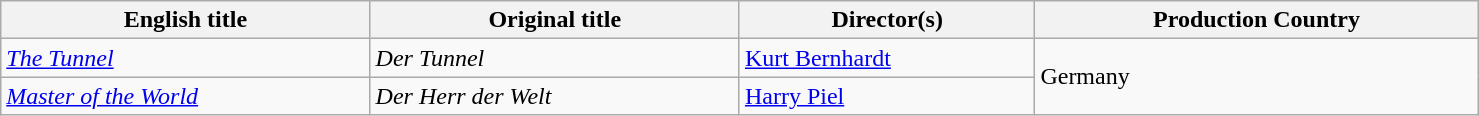<table class="wikitable" width="78%" cellpadding="5">
<tr>
<th width="25%">English title</th>
<th width="25%">Original title</th>
<th width="20%">Director(s)</th>
<th width="30%">Production Country</th>
</tr>
<tr>
<td><em><a href='#'>The Tunnel</a></em></td>
<td><em>Der Tunnel</em></td>
<td><a href='#'>Kurt Bernhardt</a></td>
<td rowspan="2">Germany</td>
</tr>
<tr>
<td><em><a href='#'>Master of the World</a></em></td>
<td><em>Der Herr der Welt</em></td>
<td><a href='#'>Harry Piel</a></td>
</tr>
</table>
